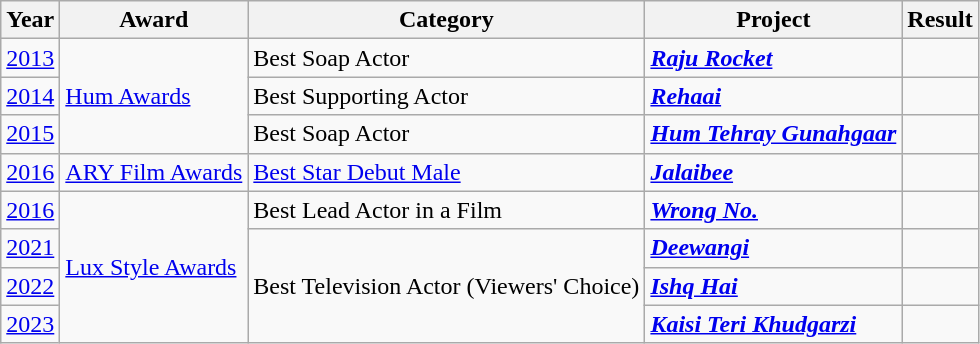<table class="wikitable">
<tr>
<th>Year</th>
<th>Award</th>
<th>Category</th>
<th>Project</th>
<th>Result</th>
</tr>
<tr>
<td><a href='#'>2013</a></td>
<td rowspan="3"><a href='#'>Hum Awards</a></td>
<td>Best Soap Actor</td>
<td><strong><em><a href='#'>Raju Rocket</a></em></strong></td>
<td></td>
</tr>
<tr>
<td><a href='#'>2014</a></td>
<td>Best Supporting Actor</td>
<td><strong><em><a href='#'>Rehaai</a></em></strong></td>
<td></td>
</tr>
<tr>
<td><a href='#'>2015</a></td>
<td>Best Soap Actor</td>
<td><strong><em><a href='#'>Hum Tehray Gunahgaar</a></em></strong></td>
<td></td>
</tr>
<tr>
<td><a href='#'>2016</a></td>
<td><a href='#'>ARY Film Awards</a></td>
<td><a href='#'>Best Star Debut Male</a></td>
<td><strong><em><a href='#'>Jalaibee</a></em></strong></td>
<td></td>
</tr>
<tr>
<td><a href='#'>2016</a></td>
<td rowspan="4"><a href='#'>Lux Style Awards</a></td>
<td>Best Lead Actor in a Film</td>
<td><strong><em><a href='#'>Wrong No.</a></em></strong></td>
<td></td>
</tr>
<tr>
<td><a href='#'>2021</a></td>
<td rowspan="3">Best Television Actor (Viewers' Choice)</td>
<td><strong><em><a href='#'>Deewangi</a></em></strong></td>
<td></td>
</tr>
<tr>
<td><a href='#'>2022</a></td>
<td><strong><em><a href='#'>Ishq Hai</a></em></strong></td>
<td></td>
</tr>
<tr>
<td><a href='#'>2023</a></td>
<td><strong><em><a href='#'>Kaisi Teri Khudgarzi</a></em></strong></td>
<td></td>
</tr>
</table>
